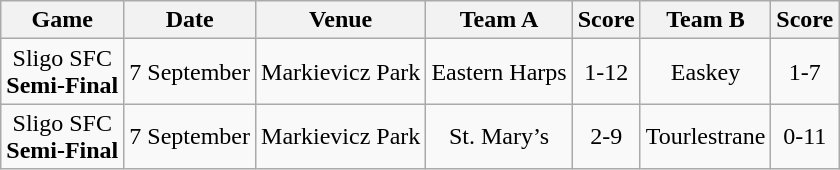<table class="wikitable">
<tr>
<th>Game</th>
<th>Date</th>
<th>Venue</th>
<th>Team A</th>
<th>Score</th>
<th>Team B</th>
<th>Score</th>
</tr>
<tr align="center">
<td>Sligo SFC<br><strong>Semi-Final</strong></td>
<td>7 September</td>
<td>Markievicz Park</td>
<td>Eastern Harps</td>
<td>1-12</td>
<td>Easkey</td>
<td>1-7</td>
</tr>
<tr align="center">
<td>Sligo SFC<br><strong>Semi-Final</strong></td>
<td>7 September</td>
<td>Markievicz Park</td>
<td>St. Mary’s</td>
<td>2-9</td>
<td>Tourlestrane</td>
<td>0-11</td>
</tr>
</table>
